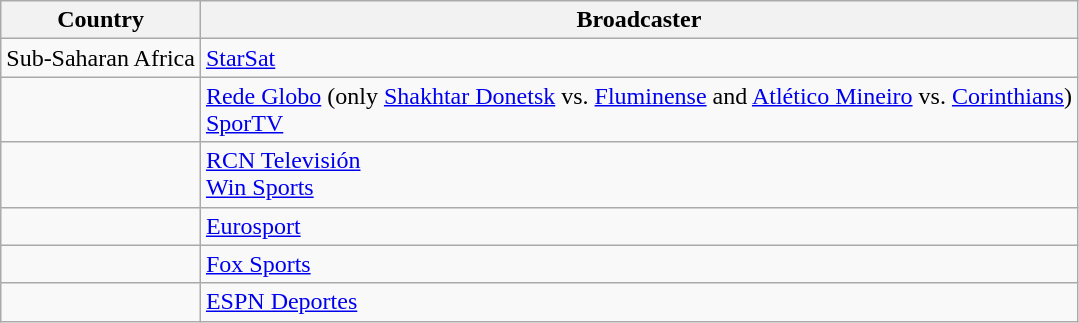<table class="wikitable">
<tr>
<th>Country</th>
<th>Broadcaster</th>
</tr>
<tr>
<td>Sub-Saharan Africa</td>
<td><a href='#'>StarSat</a></td>
</tr>
<tr>
<td></td>
<td><a href='#'>Rede Globo</a> (only <a href='#'>Shakhtar Donetsk</a> vs. <a href='#'>Fluminense</a> and <a href='#'>Atlético Mineiro</a> vs. <a href='#'>Corinthians</a>)<br><a href='#'>SporTV</a></td>
</tr>
<tr>
<td></td>
<td><a href='#'>RCN Televisión</a><br><a href='#'>Win Sports</a></td>
</tr>
<tr>
<td></td>
<td><a href='#'>Eurosport</a></td>
</tr>
<tr>
<td></td>
<td><a href='#'>Fox Sports</a></td>
</tr>
<tr>
<td></td>
<td><a href='#'>ESPN Deportes</a></td>
</tr>
</table>
